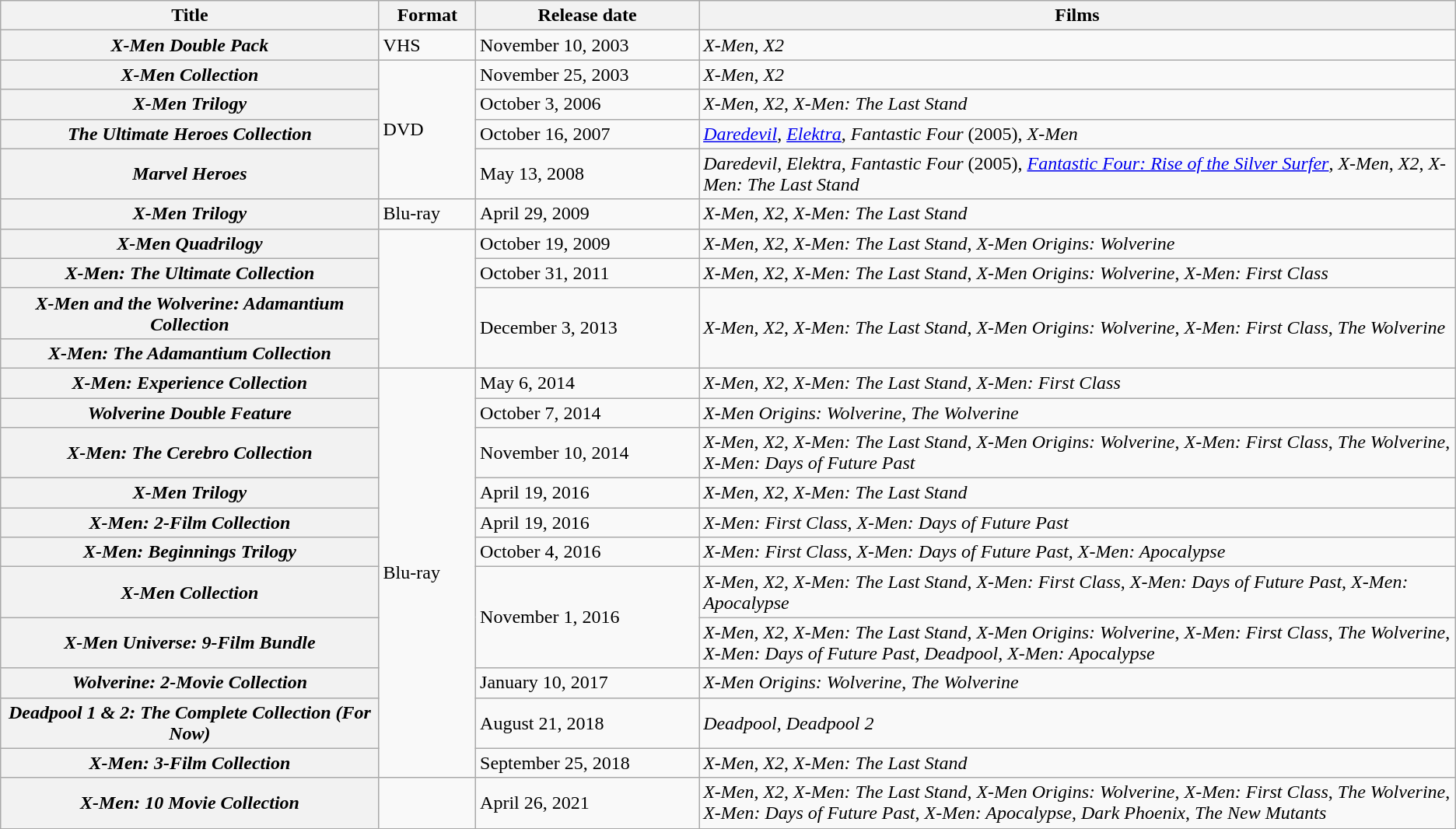<table class="wikitable plainrowheaders">
<tr>
<th scope="col" style="width:26%;">Title</th>
<th scope="col">Format</th>
<th scope="col">Release date</th>
<th scope="col" style="width:52%;">Films</th>
</tr>
<tr>
<th scope="row"><em>X-Men Double Pack</em></th>
<td>VHS</td>
<td>November 10, 2003</td>
<td><em>X-Men</em>, <em>X2</em></td>
</tr>
<tr>
<th scope="row"><em>X-Men Collection</em></th>
<td rowspan="4">DVD</td>
<td>November 25, 2003</td>
<td><em>X-Men</em>, <em>X2</em></td>
</tr>
<tr>
<th scope="row"><em>X-Men Trilogy</em></th>
<td>October 3, 2006</td>
<td><em>X-Men</em>, <em>X2</em>, <em>X-Men: The Last Stand</em></td>
</tr>
<tr>
<th scope="row"><em>The Ultimate Heroes Collection</em></th>
<td>October 16, 2007</td>
<td><em><a href='#'>Daredevil</a></em>, <em><a href='#'>Elektra</a></em>, <em>Fantastic Four</em> (2005), <em>X-Men</em></td>
</tr>
<tr>
<th scope="row"><em>Marvel Heroes</em></th>
<td>May 13, 2008</td>
<td><em>Daredevil</em>, <em>Elektra</em>, <em>Fantastic Four</em> (2005), <em><a href='#'>Fantastic Four: Rise of the Silver Surfer</a></em>, <em>X-Men</em>, <em>X2</em>, <em>X-Men: The Last Stand</em></td>
</tr>
<tr>
<th scope="row"><em>X-Men Trilogy</em></th>
<td>Blu-ray</td>
<td>April 29, 2009</td>
<td><em>X-Men</em>, <em>X2</em>, <em>X-Men: The Last Stand</em></td>
</tr>
<tr>
<th scope="row"><em>X-Men Quadrilogy</em></th>
<td rowspan="4"></td>
<td>October 19, 2009</td>
<td><em>X-Men</em>, <em>X2</em>, <em>X-Men: The Last Stand</em>, <em>X-Men Origins: Wolverine</em></td>
</tr>
<tr>
<th scope="row"><em>X-Men: The Ultimate Collection</em></th>
<td>October 31, 2011</td>
<td><em>X-Men</em>, <em>X2</em>, <em>X-Men: The Last Stand</em>, <em>X-Men Origins: Wolverine</em>, <em>X-Men: First Class</em></td>
</tr>
<tr>
<th scope="row"><em>X-Men and the Wolverine: Adamantium Collection</em></th>
<td rowspan="2">December 3, 2013</td>
<td rowspan="2"><em>X-Men</em>, <em>X2</em>, <em>X-Men: The Last Stand</em>, <em>X-Men Origins: Wolverine</em>, <em>X-Men: First Class</em>, <em>The Wolverine</em></td>
</tr>
<tr>
<th scope="row"><em>X-Men: The Adamantium Collection</em></th>
</tr>
<tr>
<th scope="row"><em>X-Men: Experience Collection</em></th>
<td rowspan="11">Blu-ray</td>
<td>May 6, 2014</td>
<td><em>X-Men</em>, <em>X2</em>, <em>X-Men: The Last Stand</em>, <em>X-Men: First Class</em></td>
</tr>
<tr>
<th scope="row"><em>Wolverine Double Feature</em></th>
<td>October 7, 2014</td>
<td><em>X-Men Origins: Wolverine</em>, <em>The Wolverine</em></td>
</tr>
<tr>
<th scope="row"><em>X-Men: The Cerebro Collection</em></th>
<td>November 10, 2014</td>
<td><em>X-Men</em>, <em>X2</em>, <em>X-Men: The Last Stand</em>, <em>X-Men Origins: Wolverine</em>, <em>X-Men: First Class</em>, <em>The Wolverine</em>, <em>X-Men: Days of Future Past</em></td>
</tr>
<tr>
<th scope="row"><em>X-Men Trilogy</em></th>
<td>April 19, 2016</td>
<td><em>X-Men</em>, <em>X2</em>, <em>X-Men: The Last Stand</em></td>
</tr>
<tr>
<th scope="row"><em>X-Men: 2-Film Collection</em></th>
<td>April 19, 2016</td>
<td><em>X-Men: First Class</em>, <em>X-Men: Days of Future Past</em></td>
</tr>
<tr>
<th scope="row"><em>X-Men: Beginnings Trilogy</em></th>
<td>October 4, 2016</td>
<td><em>X-Men: First Class</em>, <em>X-Men: Days of Future Past</em>, <em>X-Men: Apocalypse</em></td>
</tr>
<tr>
<th scope="row"><em>X-Men Collection</em></th>
<td rowspan="2">November 1, 2016</td>
<td><em>X-Men</em>, <em>X2</em>, <em>X-Men: The Last Stand</em>, <em>X-Men: First Class</em>, <em>X-Men: Days of Future Past</em>, <em>X-Men: Apocalypse</em></td>
</tr>
<tr>
<th scope="row"><em>X-Men Universe: 9-Film Bundle</em></th>
<td><em>X-Men</em>, <em>X2</em>, <em>X-Men: The Last Stand</em>, <em>X-Men Origins: Wolverine</em>, <em>X-Men: First Class</em>, <em>The Wolverine</em>, <em>X-Men: Days of Future Past</em>, <em>Deadpool</em>, <em>X-Men: Apocalypse</em></td>
</tr>
<tr>
<th scope="row"><em>Wolverine: 2-Movie Collection</em></th>
<td>January 10, 2017</td>
<td><em>X-Men Origins: Wolverine</em>, <em>The Wolverine</em></td>
</tr>
<tr>
<th scope="row"><em>Deadpool 1 & 2: The Complete Collection (For Now)</em></th>
<td>August 21, 2018</td>
<td><em>Deadpool</em>, <em>Deadpool 2</em></td>
</tr>
<tr>
<th scope="row"><em>X-Men: 3-Film Collection</em></th>
<td>September 25, 2018</td>
<td><em>X-Men</em>, <em>X2</em>, <em>X-Men: The Last Stand</em></td>
</tr>
<tr>
<th scope="row"><em>X-Men: 10 Movie Collection</em></th>
<td></td>
<td>April 26, 2021</td>
<td><em>X-Men</em>, <em>X2</em>, <em>X-Men: The Last Stand</em>, <em>X-Men Origins: Wolverine</em>, <em>X-Men: First Class</em>, <em>The Wolverine</em>, <em>X-Men: Days of Future Past</em>, <em>X-Men: Apocalypse</em>, <em>Dark Phoenix</em>, <em>The New Mutants</em></td>
</tr>
</table>
